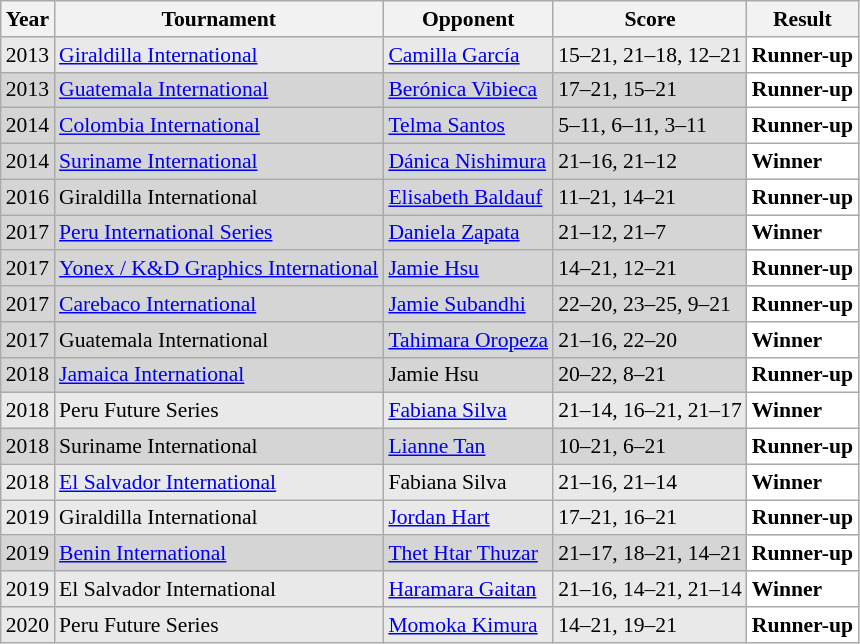<table class="sortable wikitable" style="font-size: 90%;">
<tr>
<th>Year</th>
<th>Tournament</th>
<th>Opponent</th>
<th>Score</th>
<th>Result</th>
</tr>
<tr style="background:#E9E9E9">
<td align="center">2013</td>
<td align="left"><a href='#'>Giraldilla International</a></td>
<td align="left"> <a href='#'>Camilla García</a></td>
<td align="left">15–21, 21–18, 12–21</td>
<td style="text-align:left; background:white"> <strong>Runner-up</strong></td>
</tr>
<tr style="background:#D5D5D5">
<td align="center">2013</td>
<td align="left"><a href='#'>Guatemala International</a></td>
<td align="left"> <a href='#'>Berónica Vibieca</a></td>
<td align="left">17–21, 15–21</td>
<td style="text-align:left; background:white"> <strong>Runner-up</strong></td>
</tr>
<tr style="background:#D5D5D5">
<td align="center">2014</td>
<td align="left"><a href='#'>Colombia International</a></td>
<td align="left"> <a href='#'>Telma Santos</a></td>
<td align="left">5–11, 6–11, 3–11</td>
<td style="text-align:left; background:white"> <strong>Runner-up</strong></td>
</tr>
<tr style="background:#D5D5D5">
<td align="center">2014</td>
<td align="left"><a href='#'>Suriname International</a></td>
<td align="left"> <a href='#'>Dánica Nishimura</a></td>
<td align="left">21–16, 21–12</td>
<td style="text-align:left; background:white"> <strong>Winner</strong></td>
</tr>
<tr style="background:#D5D5D5">
<td align="center">2016</td>
<td align="left">Giraldilla International</td>
<td align="left"> <a href='#'>Elisabeth Baldauf</a></td>
<td align="left">11–21, 14–21</td>
<td style="text-align:left; background:white"> <strong>Runner-up</strong></td>
</tr>
<tr style="background:#D5D5D5">
<td align="center">2017</td>
<td align="left"><a href='#'>Peru International Series</a></td>
<td align="left"> <a href='#'>Daniela Zapata</a></td>
<td align="left">21–12, 21–7</td>
<td style="text-align:left; background:white"> <strong>Winner</strong></td>
</tr>
<tr style="background:#D5D5D5">
<td align="center">2017</td>
<td align="left"><a href='#'>Yonex / K&D Graphics International</a></td>
<td align="left"> <a href='#'>Jamie Hsu</a></td>
<td align="left">14–21, 12–21</td>
<td style="text-align:left; background:white"> <strong>Runner-up</strong></td>
</tr>
<tr style="background:#D5D5D5">
<td align="center">2017</td>
<td align="left"><a href='#'>Carebaco International</a></td>
<td align="left"> <a href='#'>Jamie Subandhi</a></td>
<td align="left">22–20, 23–25, 9–21</td>
<td style="text-align:left; background:white"> <strong>Runner-up</strong></td>
</tr>
<tr style="background:#D5D5D5">
<td align="center">2017</td>
<td align="left">Guatemala International</td>
<td align="left"> <a href='#'>Tahimara Oropeza</a></td>
<td align="left">21–16, 22–20</td>
<td style="text-align:left; background:white"> <strong>Winner</strong></td>
</tr>
<tr style="background:#D5D5D5">
<td align="center">2018</td>
<td align="left"><a href='#'>Jamaica International</a></td>
<td align="left"> Jamie Hsu</td>
<td align="left">20–22, 8–21</td>
<td style="text-align:left; background:white"> <strong>Runner-up</strong></td>
</tr>
<tr style="background:#E9E9E9">
<td align="center">2018</td>
<td align="left">Peru Future Series</td>
<td align="left"> <a href='#'>Fabiana Silva</a></td>
<td align="left">21–14, 16–21, 21–17</td>
<td style="text-align:left; background:white"> <strong>Winner</strong></td>
</tr>
<tr style="background:#D5D5D5">
<td align="center">2018</td>
<td align="left">Suriname International</td>
<td align="left"> <a href='#'>Lianne Tan</a></td>
<td align="left">10–21, 6–21</td>
<td style="text-align:left; background:white"> <strong>Runner-up</strong></td>
</tr>
<tr style="background:#E9E9E9">
<td align="center">2018</td>
<td align="left"><a href='#'>El Salvador International</a></td>
<td align="left"> Fabiana Silva</td>
<td align="left">21–16, 21–14</td>
<td style="text-align:left; background:white"> <strong>Winner</strong></td>
</tr>
<tr style="background:#E9E9E9">
<td align="center">2019</td>
<td align="left">Giraldilla International</td>
<td align="left"> <a href='#'>Jordan Hart</a></td>
<td align="left">17–21, 16–21</td>
<td style="text-align:left; background:white"> <strong>Runner-up</strong></td>
</tr>
<tr style="background:#D5D5D5">
<td align="center">2019</td>
<td align="left"><a href='#'>Benin International</a></td>
<td align="left"> <a href='#'>Thet Htar Thuzar</a></td>
<td align="left">21–17, 18–21, 14–21</td>
<td style="text-align:left; background:white"> <strong>Runner-up</strong></td>
</tr>
<tr style="background:#E9E9E9">
<td align="center">2019</td>
<td align="left">El Salvador International</td>
<td align="left"> <a href='#'>Haramara Gaitan</a></td>
<td align="left">21–16, 14–21, 21–14</td>
<td style="text-align:left; background:white"> <strong>Winner</strong></td>
</tr>
<tr style="background:#E9E9E9">
<td align="center">2020</td>
<td align="left">Peru Future Series</td>
<td align="left"> <a href='#'>Momoka Kimura</a></td>
<td align="left">14–21, 19–21</td>
<td style="text-align:left; background:white"> <strong>Runner-up</strong></td>
</tr>
</table>
